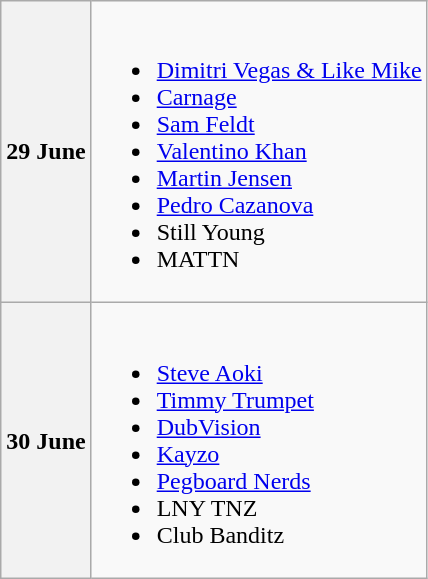<table class="wikitable">
<tr>
<th>29 June</th>
<td><br><ul><li><a href='#'>Dimitri Vegas & Like Mike</a></li><li><a href='#'>Carnage</a></li><li><a href='#'>Sam Feldt</a></li><li><a href='#'>Valentino Khan</a></li><li><a href='#'>Martin Jensen</a></li><li><a href='#'>Pedro Cazanova</a></li><li>Still Young</li><li>MATTN</li></ul></td>
</tr>
<tr>
<th>30 June</th>
<td><br><ul><li><a href='#'>Steve Aoki</a></li><li><a href='#'>Timmy Trumpet</a></li><li><a href='#'>DubVision</a></li><li><a href='#'>Kayzo</a></li><li><a href='#'>Pegboard Nerds</a></li><li>LNY TNZ</li><li>Club Banditz</li></ul></td>
</tr>
</table>
